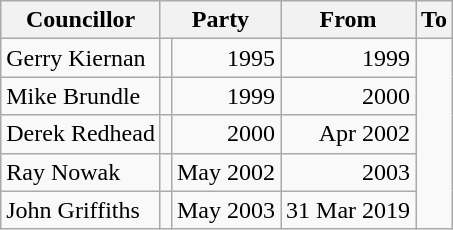<table class=wikitable>
<tr>
<th>Councillor</th>
<th colspan=2>Party</th>
<th>From</th>
<th>To</th>
</tr>
<tr>
<td>Gerry Kiernan</td>
<td></td>
<td align=right>1995</td>
<td align=right>1999</td>
</tr>
<tr>
<td>Mike Brundle</td>
<td></td>
<td align=right>1999</td>
<td align=right>2000</td>
</tr>
<tr>
<td>Derek Redhead</td>
<td></td>
<td align=right>2000</td>
<td align=right>Apr 2002</td>
</tr>
<tr>
<td>Ray Nowak</td>
<td></td>
<td align=right>May 2002</td>
<td align=right>2003</td>
</tr>
<tr>
<td>John Griffiths</td>
<td></td>
<td align=right>May 2003</td>
<td align=right>31 Mar 2019</td>
</tr>
</table>
